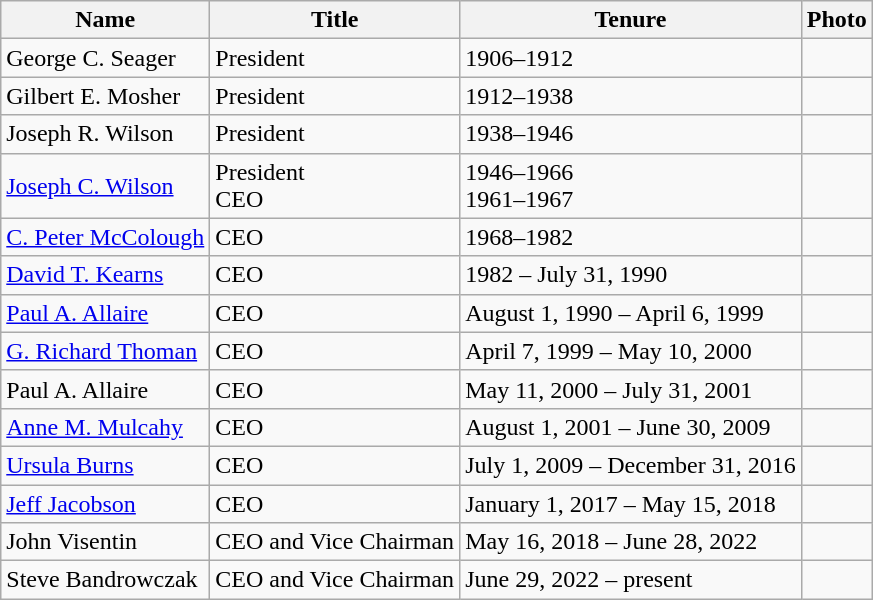<table class="wikitable">
<tr>
<th>Name</th>
<th>Title</th>
<th>Tenure</th>
<th>Photo</th>
</tr>
<tr>
<td>George C. Seager</td>
<td>President</td>
<td>1906–1912</td>
<td></td>
</tr>
<tr>
<td>Gilbert E. Mosher</td>
<td>President</td>
<td>1912–1938</td>
<td></td>
</tr>
<tr>
<td>Joseph R. Wilson</td>
<td>President</td>
<td>1938–1946</td>
<td></td>
</tr>
<tr>
<td><a href='#'>Joseph C. Wilson</a></td>
<td>President<br>CEO</td>
<td>1946–1966<br>1961–1967</td>
<td></td>
</tr>
<tr>
<td><a href='#'>C. Peter McColough</a></td>
<td>CEO</td>
<td>1968–1982</td>
<td></td>
</tr>
<tr>
<td><a href='#'>David T. Kearns</a></td>
<td>CEO</td>
<td>1982 – July 31, 1990</td>
<td></td>
</tr>
<tr>
<td><a href='#'>Paul A. Allaire</a></td>
<td>CEO</td>
<td>August 1, 1990 – April 6, 1999</td>
<td></td>
</tr>
<tr>
<td><a href='#'>G. Richard Thoman</a></td>
<td>CEO</td>
<td>April 7, 1999 – May 10, 2000</td>
<td></td>
</tr>
<tr>
<td>Paul A. Allaire</td>
<td>CEO</td>
<td>May 11, 2000 – July 31, 2001</td>
<td></td>
</tr>
<tr>
<td><a href='#'>Anne M. Mulcahy</a></td>
<td>CEO</td>
<td>August 1, 2001 – June 30, 2009</td>
<td></td>
</tr>
<tr>
<td><a href='#'>Ursula Burns</a></td>
<td>CEO</td>
<td>July 1, 2009 – December 31, 2016</td>
<td></td>
</tr>
<tr>
<td><a href='#'>Jeff Jacobson</a></td>
<td>CEO</td>
<td>January 1, 2017 – May 15, 2018</td>
<td></td>
</tr>
<tr>
<td>John Visentin</td>
<td>CEO and Vice Chairman</td>
<td>May 16, 2018 – June 28, 2022</td>
<td></td>
</tr>
<tr>
<td>Steve Bandrowczak</td>
<td>CEO and Vice Chairman</td>
<td>June 29, 2022 – present</td>
<td></td>
</tr>
</table>
